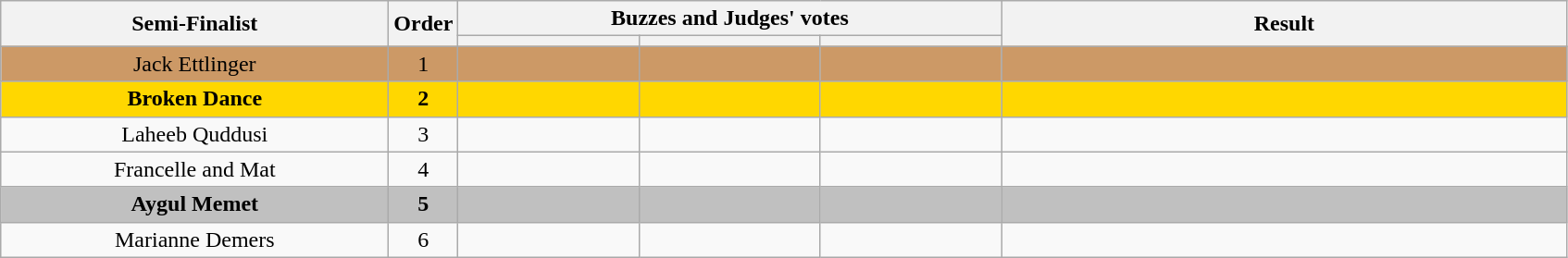<table class="wikitable plainrowheaders sortable" style="text-align:center;">
<tr>
<th scope="col" rowspan="2" class="unsortable" style="width:17em;">Semi-Finalist</th>
<th scope="col" rowspan="2" style="width:1em;">Order</th>
<th scope="col" colspan="3" class="unsortable" style="width:24em;">Buzzes and Judges' votes</th>
<th scope="col" rowspan="2" style="width:25em;">Result</th>
</tr>
<tr>
<th scope="col" class="unsortable" style="width:6em;"></th>
<th scope="col" class="unsortable" style="width:6em;"></th>
<th scope="col" class="unsortable" style="width:6em;"></th>
</tr>
<tr style="background:#c96;">
<td>Jack Ettlinger</td>
<td>1</td>
<td style="text-align:center"></td>
<td style="text-align:center"></td>
<td style="text-align:center"></td>
<td></td>
</tr>
<tr style="background:gold;">
<td><strong>Broken Dance</strong></td>
<td><strong>2</strong></td>
<td style="text-align:center"></td>
<td style="text-align:center"></td>
<td style="text-align:center"></td>
<td><strong></strong></td>
</tr>
<tr>
<td>Laheeb Quddusi</td>
<td>3</td>
<td style="text-align:center"></td>
<td style="text-align:center"></td>
<td style="text-align:center"></td>
<td></td>
</tr>
<tr>
<td>Francelle and Mat</td>
<td>4</td>
<td style="text-align:center"></td>
<td style="text-align:center"></td>
<td style="text-align:center"></td>
<td></td>
</tr>
<tr style="background:silver;">
<td><strong>Aygul Memet</strong></td>
<td><strong>5</strong></td>
<td style="text-align:center"></td>
<td style="text-align:center"></td>
<td style="text-align:center"></td>
<td><strong></strong></td>
</tr>
<tr>
<td>Marianne Demers</td>
<td>6</td>
<td style="text-align:center"></td>
<td style="text-align:center"></td>
<td style="text-align:center"></td>
<td></td>
</tr>
</table>
